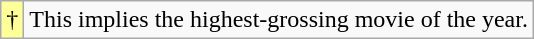<table class="wikitable">
<tr>
<td style="background-color:#FFFF99" align="center">†</td>
<td>This implies the highest-grossing movie of the year.</td>
</tr>
</table>
